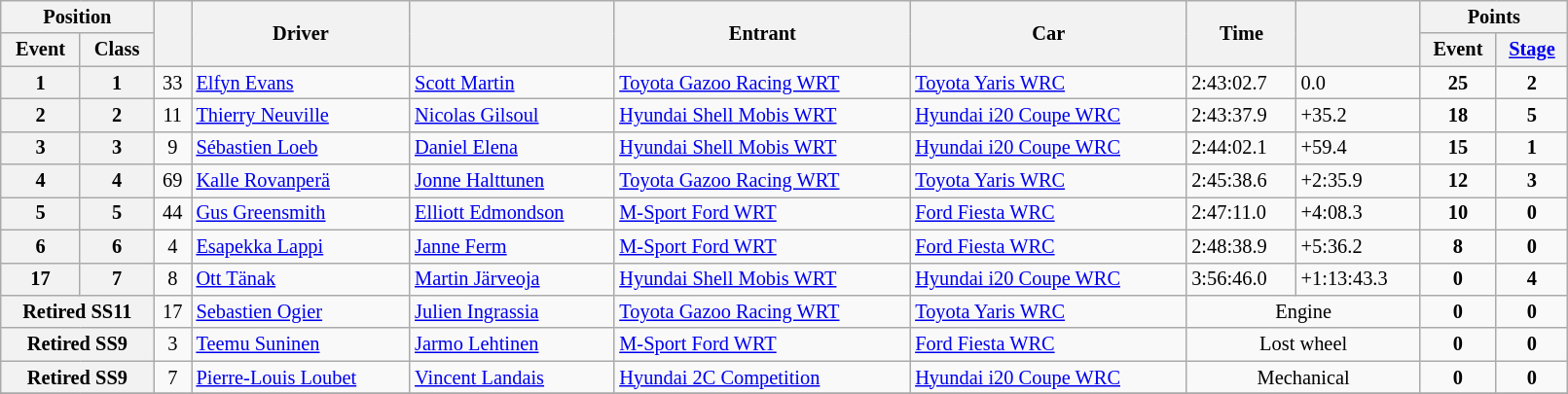<table class="wikitable" width=85% style="font-size: 85%;">
<tr>
<th colspan="2">Position</th>
<th rowspan="2"></th>
<th rowspan="2">Driver</th>
<th rowspan="2"></th>
<th rowspan="2">Entrant</th>
<th rowspan="2">Car</th>
<th rowspan="2">Time</th>
<th rowspan="2"></th>
<th colspan="2">Points</th>
</tr>
<tr>
<th>Event</th>
<th>Class</th>
<th>Event</th>
<th><a href='#'>Stage</a></th>
</tr>
<tr>
<th>1</th>
<th>1</th>
<td align="center">33</td>
<td><a href='#'>Elfyn Evans</a></td>
<td><a href='#'>Scott Martin</a></td>
<td><a href='#'>Toyota Gazoo Racing WRT</a></td>
<td><a href='#'>Toyota Yaris WRC</a></td>
<td>2:43:02.7</td>
<td>0.0</td>
<td align="center"><strong>25</strong></td>
<td align="center"><strong>2</strong></td>
</tr>
<tr>
<th>2</th>
<th>2</th>
<td align="center">11</td>
<td><a href='#'>Thierry Neuville</a></td>
<td><a href='#'>Nicolas Gilsoul</a></td>
<td><a href='#'>Hyundai Shell Mobis WRT</a></td>
<td><a href='#'>Hyundai i20 Coupe WRC</a></td>
<td>2:43:37.9</td>
<td>+35.2</td>
<td align="center"><strong>18</strong></td>
<td align="center"><strong>5</strong></td>
</tr>
<tr>
<th>3</th>
<th>3</th>
<td align="center">9</td>
<td><a href='#'>Sébastien Loeb</a></td>
<td><a href='#'>Daniel Elena</a></td>
<td><a href='#'>Hyundai Shell Mobis WRT</a></td>
<td><a href='#'>Hyundai i20 Coupe WRC</a></td>
<td>2:44:02.1</td>
<td>+59.4</td>
<td align="center"><strong>15</strong></td>
<td align="center"><strong>1</strong></td>
</tr>
<tr>
<th>4</th>
<th>4</th>
<td align="center">69</td>
<td><a href='#'>Kalle Rovanperä</a></td>
<td><a href='#'>Jonne Halttunen</a></td>
<td><a href='#'>Toyota Gazoo Racing WRT</a></td>
<td><a href='#'>Toyota Yaris WRC</a></td>
<td>2:45:38.6</td>
<td>+2:35.9</td>
<td align="center"><strong>12</strong></td>
<td align="center"><strong>3</strong></td>
</tr>
<tr>
<th>5</th>
<th>5</th>
<td align="center">44</td>
<td><a href='#'>Gus Greensmith</a></td>
<td><a href='#'>Elliott Edmondson</a></td>
<td><a href='#'>M-Sport Ford WRT</a></td>
<td><a href='#'>Ford Fiesta WRC</a></td>
<td>2:47:11.0</td>
<td>+4:08.3</td>
<td align="center"><strong>10</strong></td>
<td align="center"><strong>0</strong></td>
</tr>
<tr>
<th>6</th>
<th>6</th>
<td align="center">4</td>
<td><a href='#'>Esapekka Lappi</a></td>
<td><a href='#'>Janne Ferm</a></td>
<td><a href='#'>M-Sport Ford WRT</a></td>
<td><a href='#'>Ford Fiesta WRC</a></td>
<td>2:48:38.9</td>
<td>+5:36.2</td>
<td align="center"><strong>8</strong></td>
<td align="center"><strong>0</strong></td>
</tr>
<tr>
<th>17</th>
<th>7</th>
<td align="center">8</td>
<td><a href='#'>Ott Tänak</a></td>
<td><a href='#'>Martin Järveoja</a></td>
<td><a href='#'>Hyundai Shell Mobis WRT</a></td>
<td><a href='#'>Hyundai i20 Coupe WRC</a></td>
<td>3:56:46.0</td>
<td>+1:13:43.3</td>
<td align="center"><strong>0</strong></td>
<td align="center"><strong>4</strong></td>
</tr>
<tr>
<th colspan="2">Retired SS11</th>
<td align="center">17</td>
<td><a href='#'>Sebastien Ogier</a></td>
<td><a href='#'>Julien Ingrassia</a></td>
<td><a href='#'>Toyota Gazoo Racing WRT</a></td>
<td><a href='#'>Toyota Yaris WRC</a></td>
<td align="center" colspan="2">Engine</td>
<td align="center"><strong>0</strong></td>
<td align="center"><strong>0</strong></td>
</tr>
<tr>
<th colspan="2">Retired SS9</th>
<td align="center">3</td>
<td><a href='#'>Teemu Suninen</a></td>
<td><a href='#'>Jarmo Lehtinen</a></td>
<td><a href='#'>M-Sport Ford WRT</a></td>
<td><a href='#'>Ford Fiesta WRC</a></td>
<td align="center" colspan="2">Lost wheel</td>
<td align="center"><strong>0</strong></td>
<td align="center"><strong>0</strong></td>
</tr>
<tr>
<th colspan="2">Retired SS9</th>
<td align="center">7</td>
<td><a href='#'>Pierre-Louis Loubet</a></td>
<td><a href='#'>Vincent Landais</a></td>
<td><a href='#'>Hyundai 2C Competition</a></td>
<td><a href='#'>Hyundai i20 Coupe WRC</a></td>
<td align="center" colspan="2">Mechanical</td>
<td align="center"><strong>0</strong></td>
<td align="center"><strong>0</strong></td>
</tr>
<tr>
</tr>
</table>
